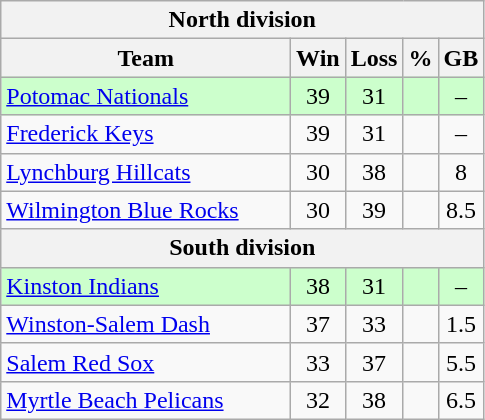<table class="wikitable">
<tr>
<th colspan="5">North division</th>
</tr>
<tr>
<th width="60%">Team</th>
<th>Win</th>
<th>Loss</th>
<th>%</th>
<th>GB</th>
</tr>
<tr align=center bgcolor=ccffcc>
<td align=left><a href='#'>Potomac Nationals</a></td>
<td>39</td>
<td>31</td>
<td></td>
<td>–</td>
</tr>
<tr align=center>
<td align=left><a href='#'>Frederick Keys</a></td>
<td>39</td>
<td>31</td>
<td></td>
<td>–</td>
</tr>
<tr align=center>
<td align=left><a href='#'>Lynchburg Hillcats</a></td>
<td>30</td>
<td>38</td>
<td></td>
<td>8</td>
</tr>
<tr align=center>
<td align=left><a href='#'>Wilmington Blue Rocks</a></td>
<td>30</td>
<td>39</td>
<td></td>
<td>8.5</td>
</tr>
<tr>
<th colspan="5">South division</th>
</tr>
<tr align=center bgcolor=ccffcc>
<td align=left><a href='#'>Kinston Indians</a></td>
<td>38</td>
<td>31</td>
<td></td>
<td>–</td>
</tr>
<tr align=center>
<td align=left><a href='#'>Winston-Salem Dash</a></td>
<td>37</td>
<td>33</td>
<td></td>
<td>1.5</td>
</tr>
<tr align=center>
<td align=left><a href='#'>Salem Red Sox</a></td>
<td>33</td>
<td>37</td>
<td></td>
<td>5.5</td>
</tr>
<tr align=center>
<td align=left><a href='#'>Myrtle Beach Pelicans</a></td>
<td>32</td>
<td>38</td>
<td></td>
<td>6.5</td>
</tr>
</table>
